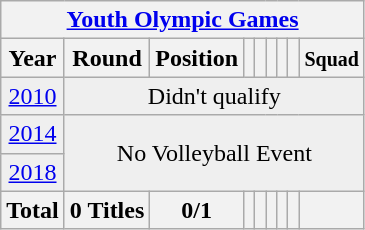<table class="wikitable" style="text-align: center;">
<tr>
<th colspan=9><a href='#'>Youth Olympic Games</a></th>
</tr>
<tr>
<th>Year</th>
<th>Round</th>
<th>Position</th>
<th></th>
<th></th>
<th></th>
<th></th>
<th></th>
<th><small>Squad</small></th>
</tr>
<tr bgcolor="efefef">
<td> <a href='#'>2010</a></td>
<td colspan=8>Didn't qualify</td>
</tr>
<tr bgcolor="efefef">
<td> <a href='#'>2014</a></td>
<td colspan=8 rowspan=2 align=center>No Volleyball Event</td>
</tr>
<tr bgcolor="efefef">
<td> <a href='#'>2018</a></td>
</tr>
<tr>
<th>Total</th>
<th>0 Titles</th>
<th>0/1</th>
<th></th>
<th></th>
<th></th>
<th></th>
<th></th>
<th></th>
</tr>
</table>
